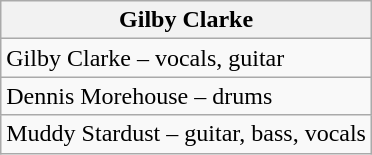<table class="wikitable">
<tr>
<th>Gilby Clarke</th>
</tr>
<tr>
<td>Gilby Clarke – vocals, guitar</td>
</tr>
<tr>
<td>Dennis Morehouse – drums</td>
</tr>
<tr>
<td>Muddy Stardust – guitar, bass, vocals</td>
</tr>
</table>
